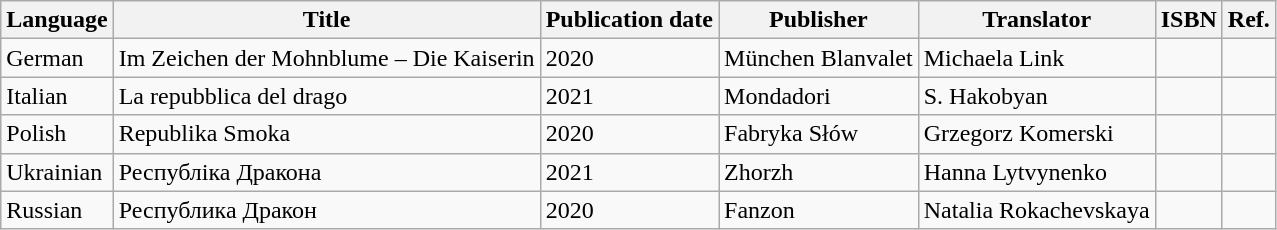<table class="sortable wikitable">
<tr>
<th>Language</th>
<th>Title</th>
<th>Publication date</th>
<th>Publisher</th>
<th>Translator</th>
<th>ISBN</th>
<th>Ref.</th>
</tr>
<tr>
<td>German</td>
<td>Im Zeichen der Mohnblume – Die Kaiserin</td>
<td>2020</td>
<td>München Blanvalet</td>
<td>Michaela Link</td>
<td></td>
<td></td>
</tr>
<tr>
<td>Italian</td>
<td>La repubblica del drago</td>
<td>2021</td>
<td>Mondadori</td>
<td>S. Hakobyan</td>
<td></td>
<td></td>
</tr>
<tr>
<td>Polish</td>
<td>Republika Smoka</td>
<td>2020</td>
<td>Fabryka Słów</td>
<td>Grzegorz Komerski</td>
<td></td>
<td></td>
</tr>
<tr>
<td>Ukrainian</td>
<td>Республіка Дракона</td>
<td>2021</td>
<td>Zhorzh</td>
<td>Hanna Lytvynenko</td>
<td></td>
</tr>
<tr>
<td>Russian</td>
<td>Республика Дракон</td>
<td>2020</td>
<td>Fanzon</td>
<td>Natalia Rokachevskaya</td>
<td></td>
<td></td>
</tr>
</table>
